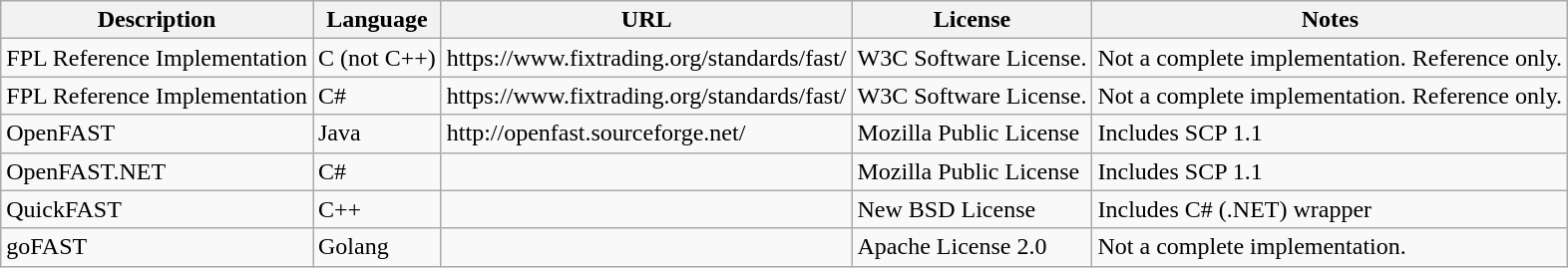<table class="wikitable">
<tr>
<th>Description</th>
<th>Language</th>
<th>URL</th>
<th>License</th>
<th>Notes</th>
</tr>
<tr>
<td>FPL Reference Implementation</td>
<td>C (not C++)</td>
<td>https://www.fixtrading.org/standards/fast/</td>
<td>W3C Software License.</td>
<td>Not a complete implementation.  Reference only.</td>
</tr>
<tr>
<td>FPL Reference Implementation</td>
<td>C#</td>
<td>https://www.fixtrading.org/standards/fast/</td>
<td>W3C Software License.</td>
<td>Not a complete implementation.  Reference only.</td>
</tr>
<tr>
<td>OpenFAST</td>
<td>Java</td>
<td>http://openfast.sourceforge.net/</td>
<td>Mozilla Public License</td>
<td>Includes SCP 1.1</td>
</tr>
<tr>
<td>OpenFAST.NET</td>
<td>C#</td>
<td></td>
<td>Mozilla Public License</td>
<td>Includes SCP 1.1</td>
</tr>
<tr>
<td>QuickFAST</td>
<td>C++</td>
<td></td>
<td>New BSD License</td>
<td>Includes C# (.NET) wrapper</td>
</tr>
<tr>
<td>goFAST</td>
<td>Golang</td>
<td></td>
<td>Apache License 2.0</td>
<td>Not a complete implementation.</td>
</tr>
</table>
